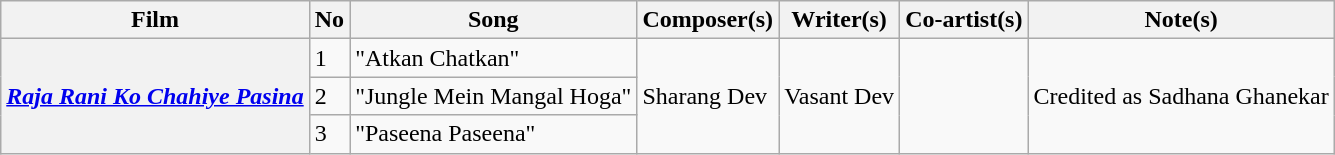<table class="wikitable">
<tr>
<th>Film</th>
<th><strong>No</strong></th>
<th>Song</th>
<th>Composer(s)</th>
<th>Writer(s)</th>
<th>Co-artist(s)</th>
<th>Note(s)</th>
</tr>
<tr>
<th rowspan="3"><em><a href='#'>Raja Rani Ko Chahiye Pasina</a></em></th>
<td>1</td>
<td>"Atkan Chatkan"</td>
<td rowspan="3">Sharang Dev</td>
<td rowspan="3">Vasant Dev</td>
<td rowspan="3"></td>
<td rowspan="3">Credited as Sadhana Ghanekar</td>
</tr>
<tr>
<td>2</td>
<td>"Jungle Mein Mangal Hoga"</td>
</tr>
<tr>
<td>3</td>
<td>"Paseena Paseena"</td>
</tr>
</table>
